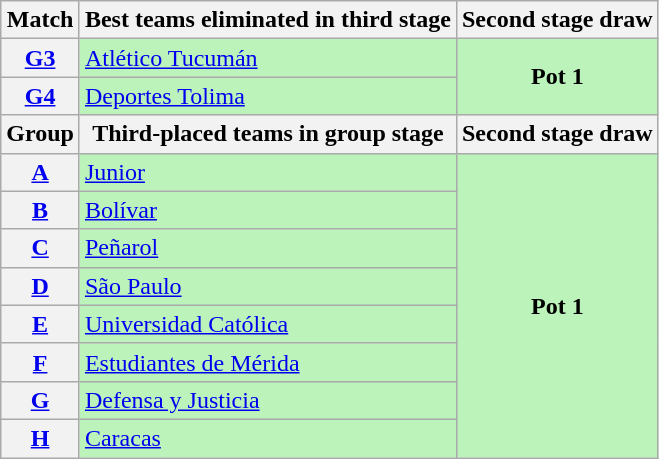<table class="wikitable">
<tr>
<th>Match</th>
<th>Best teams eliminated in third stage</th>
<th>Second stage draw</th>
</tr>
<tr>
<th><a href='#'>G3</a></th>
<td bgcolor=#BBF3BB> <a href='#'>Atlético Tucumán</a></td>
<td bgcolor=#BBF3BB align=center rowspan=2><strong>Pot 1</strong></td>
</tr>
<tr>
<th><a href='#'>G4</a></th>
<td bgcolor=#BBF3BB> <a href='#'>Deportes Tolima</a></td>
</tr>
<tr>
<th>Group</th>
<th>Third-placed teams in group stage</th>
<th>Second stage draw</th>
</tr>
<tr>
<th><a href='#'>A</a></th>
<td bgcolor=#BBF3BB> <a href='#'>Junior</a></td>
<td bgcolor=#BBF3BB align=center rowspan=8><strong>Pot 1</strong></td>
</tr>
<tr>
<th><a href='#'>B</a></th>
<td bgcolor=#BBF3BB> <a href='#'>Bolívar</a></td>
</tr>
<tr>
<th><a href='#'>C</a></th>
<td bgcolor=#BBF3BB> <a href='#'>Peñarol</a></td>
</tr>
<tr>
<th><a href='#'>D</a></th>
<td bgcolor=#BBF3BB> <a href='#'>São Paulo</a></td>
</tr>
<tr>
<th><a href='#'>E</a></th>
<td bgcolor=#BBF3BB> <a href='#'>Universidad Católica</a></td>
</tr>
<tr>
<th><a href='#'>F</a></th>
<td bgcolor=#BBF3BB> <a href='#'>Estudiantes de Mérida</a></td>
</tr>
<tr>
<th><a href='#'>G</a></th>
<td bgcolor=#BBF3BB> <a href='#'>Defensa y Justicia</a></td>
</tr>
<tr>
<th><a href='#'>H</a></th>
<td bgcolor=#BBF3BB> <a href='#'>Caracas</a></td>
</tr>
</table>
